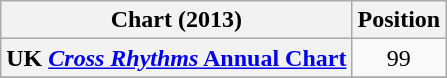<table class="wikitable plainrowheaders" style="text-align:center">
<tr>
<th scope="col">Chart (2013)</th>
<th scope="col">Position</th>
</tr>
<tr>
<th scope="row">UK <a href='#'><em> Cross Rhythms</em> Annual Chart</a></th>
<td>99</td>
</tr>
<tr>
</tr>
</table>
